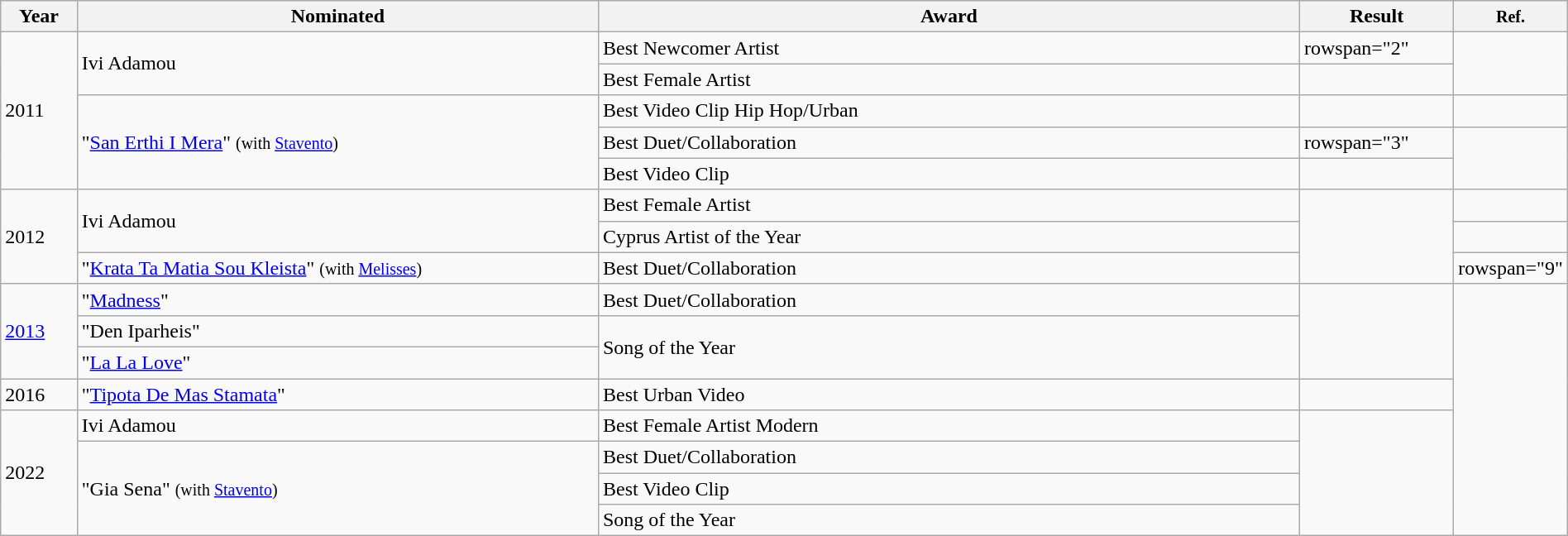<table class="wikitable" style="width:100%;">
<tr>
<th style="width:5%;">Year</th>
<th style="width:35%;">Nominated</th>
<th style="width:47%;">Award</th>
<th style="width:10%;">Result</th>
<th style="width:3%;"><small>Ref.</small></th>
</tr>
<tr>
<td rowspan="5">2011</td>
<td rowspan="2">Ivi Adamou</td>
<td>Best Newcomer Artist</td>
<td>rowspan="2" </td>
<td rowspan="2" align="center"></td>
</tr>
<tr>
<td>Best Female Artist</td>
</tr>
<tr>
<td rowspan="3">"<a href='#'>San Erthi I Mera</a>" <small>(with <a href='#'>Stavento</a>)</small></td>
<td>Best Video Clip Hip Hop/Urban</td>
<td></td>
<td align="center"></td>
</tr>
<tr>
<td>Best Duet/Collaboration</td>
<td>rowspan="3" </td>
<td rowspan="2" align="center"></td>
</tr>
<tr>
<td>Best Video Clip</td>
</tr>
<tr>
<td rowspan="3">2012</td>
<td rowspan="2">Ivi Adamou</td>
<td>Best Female Artist</td>
<td rowspan="3" align="center"></td>
</tr>
<tr>
<td>Cyprus Artist of the Year</td>
<td></td>
</tr>
<tr>
<td>"<a href='#'>Krata Ta Matia Sou Kleista</a>" <small>(with <a href='#'>Melisses</a>)</small></td>
<td>Best Duet/Collaboration</td>
<td>rowspan="9" </td>
</tr>
<tr>
<td rowspan="3"><a href='#'>2013</a></td>
<td>"<a href='#'>Madness</a>"</td>
<td>Best Duet/Collaboration</td>
<td rowspan="3" align="center"></td>
</tr>
<tr>
<td>"Den Iparheis"</td>
<td rowspan="2">Song of the Year</td>
</tr>
<tr>
<td>"<a href='#'>La La Love</a>"</td>
</tr>
<tr>
<td>2016</td>
<td>"<a href='#'>Tipota De Mas Stamata</a>"</td>
<td>Best Urban Video</td>
<td align="center"></td>
</tr>
<tr>
<td rowspan="4">2022</td>
<td>Ivi Adamou</td>
<td>Best Female Artist Modern</td>
<td rowspan="4" align="center"></td>
</tr>
<tr>
<td rowspan="3">"Gia Sena" <small>(with <a href='#'>Stavento</a>)</small></td>
<td>Best Duet/Collaboration</td>
</tr>
<tr>
<td>Best Video Clip</td>
</tr>
<tr>
<td>Song of the Year</td>
</tr>
</table>
